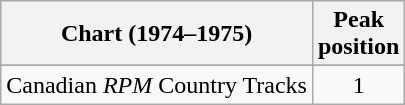<table class="wikitable sortable">
<tr>
<th align="left">Chart (1974–1975)</th>
<th align="center">Peak<br>position</th>
</tr>
<tr>
</tr>
<tr>
</tr>
<tr>
<td align="left">Canadian <em>RPM</em> Country Tracks</td>
<td align="center">1</td>
</tr>
</table>
